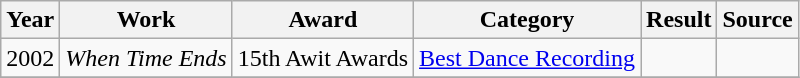<table class="wikitable">
<tr>
<th>Year</th>
<th>Work</th>
<th>Award</th>
<th>Category</th>
<th>Result</th>
<th>Source </th>
</tr>
<tr>
<td>2002</td>
<td><em>When Time Ends</em></td>
<td>15th Awit Awards</td>
<td><a href='#'>Best Dance Recording</a></td>
<td></td>
<td></td>
</tr>
<tr>
</tr>
</table>
